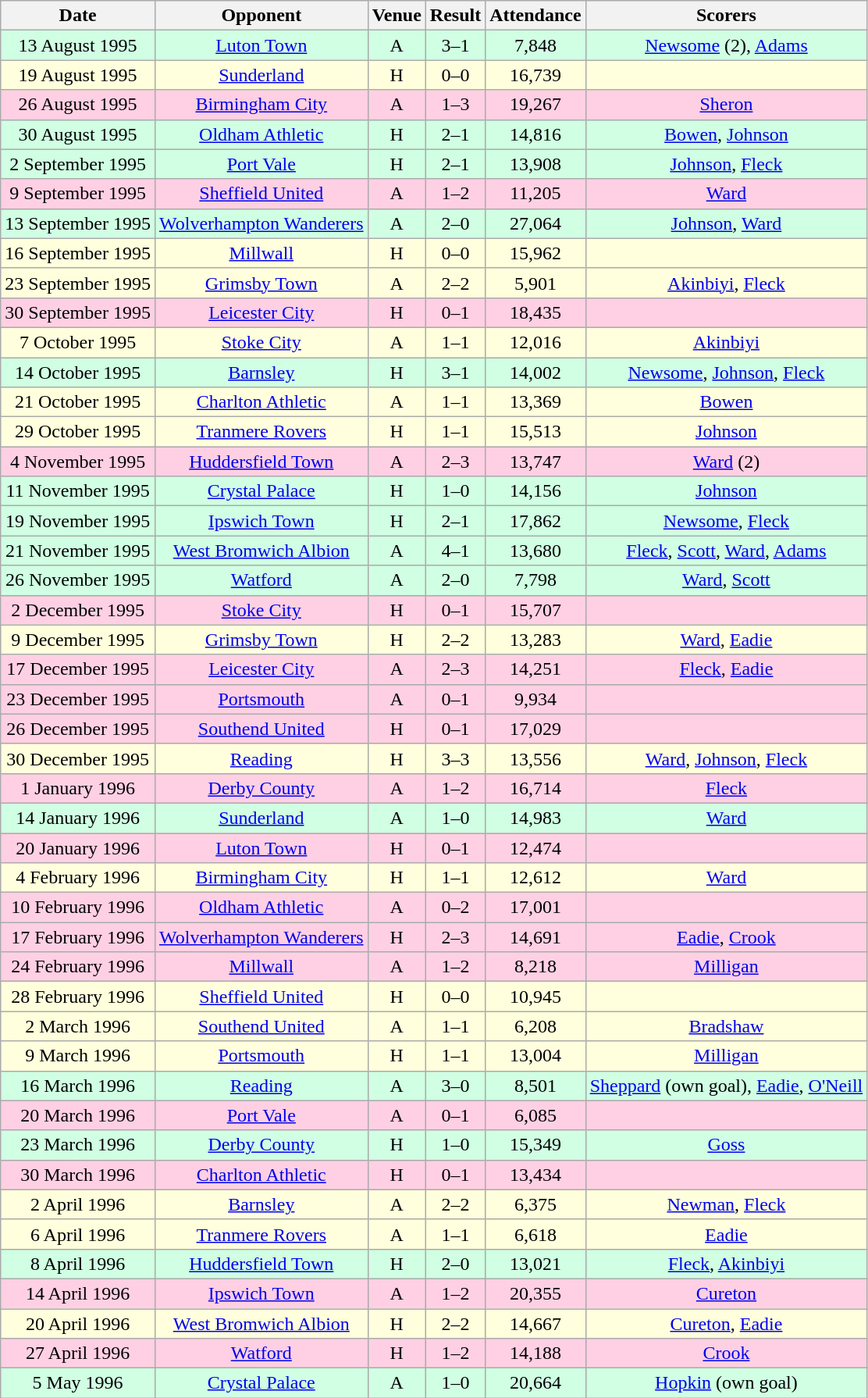<table class="wikitable sortable" style="font-size:100%; text-align:center">
<tr>
<th>Date</th>
<th>Opponent</th>
<th>Venue</th>
<th>Result</th>
<th>Attendance</th>
<th>Scorers</th>
</tr>
<tr style="background-color: #d0ffe3;">
<td>13 August 1995</td>
<td><a href='#'>Luton Town</a></td>
<td>A</td>
<td>3–1</td>
<td>7,848</td>
<td><a href='#'>Newsome</a> (2), <a href='#'>Adams</a></td>
</tr>
<tr style="background-color: #ffffdd;">
<td>19 August 1995</td>
<td><a href='#'>Sunderland</a></td>
<td>H</td>
<td>0–0</td>
<td>16,739</td>
<td></td>
</tr>
<tr style="background-color: #ffd0e3;">
<td>26 August 1995</td>
<td><a href='#'>Birmingham City</a></td>
<td>A</td>
<td>1–3</td>
<td>19,267</td>
<td><a href='#'>Sheron</a></td>
</tr>
<tr style="background-color: #d0ffe3;">
<td>30 August 1995</td>
<td><a href='#'>Oldham Athletic</a></td>
<td>H</td>
<td>2–1</td>
<td>14,816</td>
<td><a href='#'>Bowen</a>, <a href='#'>Johnson</a></td>
</tr>
<tr style="background-color: #d0ffe3;">
<td>2 September 1995</td>
<td><a href='#'>Port Vale</a></td>
<td>H</td>
<td>2–1</td>
<td>13,908</td>
<td><a href='#'>Johnson</a>, <a href='#'>Fleck</a></td>
</tr>
<tr style="background-color: #ffd0e3;">
<td>9 September 1995</td>
<td><a href='#'>Sheffield United</a></td>
<td>A</td>
<td>1–2</td>
<td>11,205</td>
<td><a href='#'>Ward</a></td>
</tr>
<tr style="background-color: #d0ffe3;">
<td>13 September 1995</td>
<td><a href='#'>Wolverhampton Wanderers</a></td>
<td>A</td>
<td>2–0</td>
<td>27,064</td>
<td><a href='#'>Johnson</a>, <a href='#'>Ward</a></td>
</tr>
<tr style="background-color: #ffffdd;">
<td>16 September 1995</td>
<td><a href='#'>Millwall</a></td>
<td>H</td>
<td>0–0</td>
<td>15,962</td>
<td></td>
</tr>
<tr style="background-color: #ffffdd;">
<td>23 September 1995</td>
<td><a href='#'>Grimsby Town</a></td>
<td>A</td>
<td>2–2</td>
<td>5,901</td>
<td><a href='#'>Akinbiyi</a>, <a href='#'>Fleck</a></td>
</tr>
<tr style="background-color: #ffd0e3;">
<td>30 September 1995</td>
<td><a href='#'>Leicester City</a></td>
<td>H</td>
<td>0–1</td>
<td>18,435</td>
<td></td>
</tr>
<tr style="background-color: #ffffdd;">
<td>7 October 1995</td>
<td><a href='#'>Stoke City</a></td>
<td>A</td>
<td>1–1</td>
<td>12,016</td>
<td><a href='#'>Akinbiyi</a></td>
</tr>
<tr style="background-color: #d0ffe3;">
<td>14 October 1995</td>
<td><a href='#'>Barnsley</a></td>
<td>H</td>
<td>3–1</td>
<td>14,002</td>
<td><a href='#'>Newsome</a>, <a href='#'>Johnson</a>, <a href='#'>Fleck</a></td>
</tr>
<tr style="background-color: #ffffdd;">
<td>21 October 1995</td>
<td><a href='#'>Charlton Athletic</a></td>
<td>A</td>
<td>1–1</td>
<td>13,369</td>
<td><a href='#'>Bowen</a></td>
</tr>
<tr style="background-color: #ffffdd;">
<td>29 October 1995</td>
<td><a href='#'>Tranmere Rovers</a></td>
<td>H</td>
<td>1–1</td>
<td>15,513</td>
<td><a href='#'>Johnson</a></td>
</tr>
<tr style="background-color: #ffd0e3;">
<td>4 November 1995</td>
<td><a href='#'>Huddersfield Town</a></td>
<td>A</td>
<td>2–3</td>
<td>13,747</td>
<td><a href='#'>Ward</a> (2)</td>
</tr>
<tr style="background-color: #d0ffe3;">
<td>11 November 1995</td>
<td><a href='#'>Crystal Palace</a></td>
<td>H</td>
<td>1–0</td>
<td>14,156</td>
<td><a href='#'>Johnson</a></td>
</tr>
<tr style="background-color: #d0ffe3;">
<td>19 November 1995</td>
<td><a href='#'>Ipswich Town</a></td>
<td>H</td>
<td>2–1</td>
<td>17,862</td>
<td><a href='#'>Newsome</a>, <a href='#'>Fleck</a></td>
</tr>
<tr style="background-color: #d0ffe3;">
<td>21 November 1995</td>
<td><a href='#'>West Bromwich Albion</a></td>
<td>A</td>
<td>4–1</td>
<td>13,680</td>
<td><a href='#'>Fleck</a>, <a href='#'>Scott</a>, <a href='#'>Ward</a>, <a href='#'>Adams</a></td>
</tr>
<tr style="background-color: #d0ffe3;">
<td>26 November 1995</td>
<td><a href='#'>Watford</a></td>
<td>A</td>
<td>2–0</td>
<td>7,798</td>
<td><a href='#'>Ward</a>, <a href='#'>Scott</a></td>
</tr>
<tr style="background-color: #ffd0e3;">
<td>2 December 1995</td>
<td><a href='#'>Stoke City</a></td>
<td>H</td>
<td>0–1</td>
<td>15,707</td>
<td></td>
</tr>
<tr style="background-color: #ffffdd;">
<td>9 December 1995</td>
<td><a href='#'>Grimsby Town</a></td>
<td>H</td>
<td>2–2</td>
<td>13,283</td>
<td><a href='#'>Ward</a>, <a href='#'>Eadie</a></td>
</tr>
<tr style="background-color: #ffd0e3;">
<td>17 December 1995</td>
<td><a href='#'>Leicester City</a></td>
<td>A</td>
<td>2–3</td>
<td>14,251</td>
<td><a href='#'>Fleck</a>, <a href='#'>Eadie</a></td>
</tr>
<tr style="background-color: #ffd0e3;">
<td>23 December 1995</td>
<td><a href='#'>Portsmouth</a></td>
<td>A</td>
<td>0–1</td>
<td>9,934</td>
<td></td>
</tr>
<tr style="background-color: #ffd0e3;">
<td>26 December 1995</td>
<td><a href='#'>Southend United</a></td>
<td>H</td>
<td>0–1</td>
<td>17,029</td>
<td></td>
</tr>
<tr style="background-color: #ffffdd;">
<td>30 December 1995</td>
<td><a href='#'>Reading</a></td>
<td>H</td>
<td>3–3</td>
<td>13,556</td>
<td><a href='#'>Ward</a>, <a href='#'>Johnson</a>, <a href='#'>Fleck</a></td>
</tr>
<tr style="background-color: #ffd0e3;">
<td>1 January 1996</td>
<td><a href='#'>Derby County</a></td>
<td>A</td>
<td>1–2</td>
<td>16,714</td>
<td><a href='#'>Fleck</a></td>
</tr>
<tr style="background-color: #d0ffe3;">
<td>14 January 1996</td>
<td><a href='#'>Sunderland</a></td>
<td>A</td>
<td>1–0</td>
<td>14,983</td>
<td><a href='#'>Ward</a></td>
</tr>
<tr style="background-color: #ffd0e3;">
<td>20 January 1996</td>
<td><a href='#'>Luton Town</a></td>
<td>H</td>
<td>0–1</td>
<td>12,474</td>
<td></td>
</tr>
<tr style="background-color: #ffffdd;">
<td>4 February 1996</td>
<td><a href='#'>Birmingham City</a></td>
<td>H</td>
<td>1–1</td>
<td>12,612</td>
<td><a href='#'>Ward</a></td>
</tr>
<tr style="background-color: #ffd0e3;">
<td>10 February 1996</td>
<td><a href='#'>Oldham Athletic</a></td>
<td>A</td>
<td>0–2</td>
<td>17,001</td>
<td></td>
</tr>
<tr style="background-color: #ffd0e3;">
<td>17 February 1996</td>
<td><a href='#'>Wolverhampton Wanderers</a></td>
<td>H</td>
<td>2–3</td>
<td>14,691</td>
<td><a href='#'>Eadie</a>, <a href='#'>Crook</a></td>
</tr>
<tr style="background-color: #ffd0e3;">
<td>24 February 1996</td>
<td><a href='#'>Millwall</a></td>
<td>A</td>
<td>1–2</td>
<td>8,218</td>
<td><a href='#'>Milligan</a></td>
</tr>
<tr style="background-color: #ffffdd;">
<td>28 February 1996</td>
<td><a href='#'>Sheffield United</a></td>
<td>H</td>
<td>0–0</td>
<td>10,945</td>
<td></td>
</tr>
<tr style="background-color: #ffffdd;">
<td>2 March 1996</td>
<td><a href='#'>Southend United</a></td>
<td>A</td>
<td>1–1</td>
<td>6,208</td>
<td><a href='#'>Bradshaw</a></td>
</tr>
<tr style="background-color: #ffffdd;">
<td>9 March 1996</td>
<td><a href='#'>Portsmouth</a></td>
<td>H</td>
<td>1–1</td>
<td>13,004</td>
<td><a href='#'>Milligan</a></td>
</tr>
<tr style="background-color: #d0ffe3;">
<td>16 March 1996</td>
<td><a href='#'>Reading</a></td>
<td>A</td>
<td>3–0</td>
<td>8,501</td>
<td><a href='#'>Sheppard</a> (own goal), <a href='#'>Eadie</a>, <a href='#'>O'Neill</a></td>
</tr>
<tr style="background-color: #ffd0e3;">
<td>20 March 1996</td>
<td><a href='#'>Port Vale</a></td>
<td>A</td>
<td>0–1</td>
<td>6,085</td>
<td></td>
</tr>
<tr style="background-color: #d0ffe3;">
<td>23 March 1996</td>
<td><a href='#'>Derby County</a></td>
<td>H</td>
<td>1–0</td>
<td>15,349</td>
<td><a href='#'>Goss</a></td>
</tr>
<tr style="background-color: #ffd0e3;">
<td>30 March 1996</td>
<td><a href='#'>Charlton Athletic</a></td>
<td>H</td>
<td>0–1</td>
<td>13,434</td>
<td></td>
</tr>
<tr style="background-color: #ffffdd;">
<td>2 April 1996</td>
<td><a href='#'>Barnsley</a></td>
<td>A</td>
<td>2–2</td>
<td>6,375</td>
<td><a href='#'>Newman</a>, <a href='#'>Fleck</a></td>
</tr>
<tr style="background-color: #ffffdd;">
<td>6 April 1996</td>
<td><a href='#'>Tranmere Rovers</a></td>
<td>A</td>
<td>1–1</td>
<td>6,618</td>
<td><a href='#'>Eadie</a></td>
</tr>
<tr style="background-color: #d0ffe3;">
<td>8 April 1996</td>
<td><a href='#'>Huddersfield Town</a></td>
<td>H</td>
<td>2–0</td>
<td>13,021</td>
<td><a href='#'>Fleck</a>, <a href='#'>Akinbiyi</a></td>
</tr>
<tr style="background-color: #ffd0e3;">
<td>14 April 1996</td>
<td><a href='#'>Ipswich Town</a></td>
<td>A</td>
<td>1–2</td>
<td>20,355</td>
<td><a href='#'>Cureton</a></td>
</tr>
<tr style="background-color: #ffffdd;">
<td>20 April 1996</td>
<td><a href='#'>West Bromwich Albion</a></td>
<td>H</td>
<td>2–2</td>
<td>14,667</td>
<td><a href='#'>Cureton</a>, <a href='#'>Eadie</a></td>
</tr>
<tr style="background-color: #ffd0e3;">
<td>27 April 1996</td>
<td><a href='#'>Watford</a></td>
<td>H</td>
<td>1–2</td>
<td>14,188</td>
<td><a href='#'>Crook</a></td>
</tr>
<tr style="background-color: #d0ffe3;">
<td>5 May 1996</td>
<td><a href='#'>Crystal Palace</a></td>
<td>A</td>
<td>1–0</td>
<td>20,664</td>
<td><a href='#'>Hopkin</a> (own goal)</td>
</tr>
</table>
